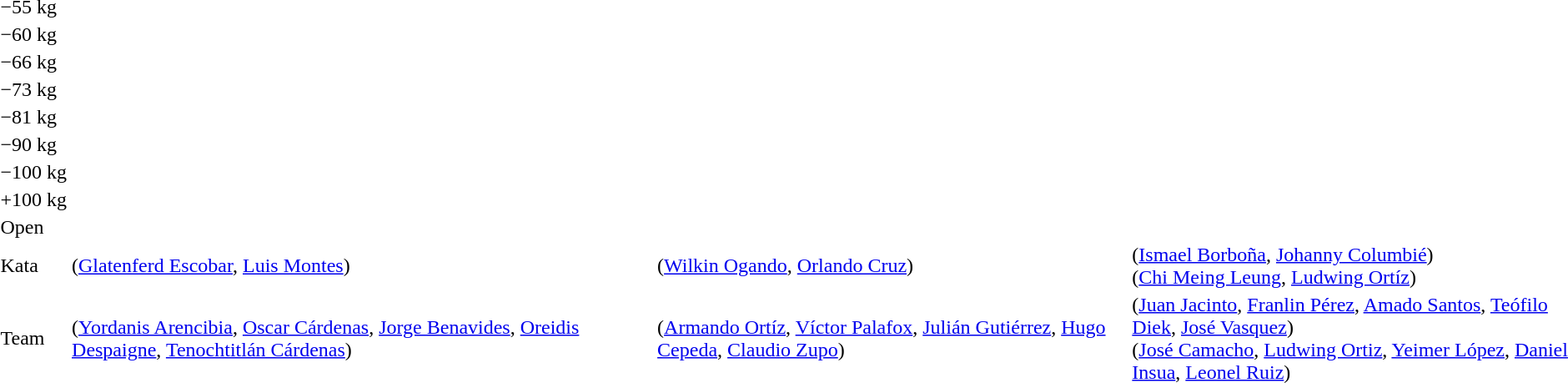<table>
<tr>
<td>−55 kg</td>
<td></td>
<td></td>
<td><br></td>
</tr>
<tr>
<td>−60 kg</td>
<td></td>
<td></td>
<td><br></td>
</tr>
<tr>
<td>−66 kg</td>
<td></td>
<td></td>
<td><br></td>
</tr>
<tr>
<td>−73 kg</td>
<td></td>
<td></td>
<td><br></td>
</tr>
<tr>
<td>−81 kg</td>
<td></td>
<td></td>
<td><br></td>
</tr>
<tr>
<td>−90 kg</td>
<td></td>
<td></td>
<td><br></td>
</tr>
<tr>
<td>−100 kg</td>
<td></td>
<td></td>
<td><br></td>
</tr>
<tr>
<td>+100 kg</td>
<td></td>
<td></td>
<td><br></td>
</tr>
<tr>
<td>Open</td>
<td></td>
<td></td>
<td><br></td>
</tr>
<tr>
<td>Kata</td>
<td> (<a href='#'>Glatenferd Escobar</a>, <a href='#'>Luis Montes</a>)</td>
<td> (<a href='#'>Wilkin Ogando</a>, <a href='#'>Orlando Cruz</a>)</td>
<td> (<a href='#'>Ismael Borboña</a>, <a href='#'>Johanny Columbié</a>)<br> (<a href='#'>Chi Meing Leung</a>, <a href='#'>Ludwing Ortíz</a>)</td>
</tr>
<tr>
<td>Team</td>
<td> (<a href='#'>Yordanis Arencibia</a>, <a href='#'>Oscar Cárdenas</a>, <a href='#'>Jorge Benavides</a>, <a href='#'>Oreidis Despaigne</a>, <a href='#'>Tenochtitlán Cárdenas</a>)</td>
<td> (<a href='#'>Armando Ortíz</a>, <a href='#'>Víctor Palafox</a>, <a href='#'>Julián Gutiérrez</a>, <a href='#'>Hugo Cepeda</a>, <a href='#'>Claudio Zupo</a>)</td>
<td> (<a href='#'>Juan Jacinto</a>, <a href='#'>Franlin Pérez</a>, <a href='#'>Amado Santos</a>, <a href='#'>Teófilo Diek</a>, <a href='#'>José Vasquez</a>)<br> (<a href='#'>José Camacho</a>, <a href='#'>Ludwing Ortiz</a>, <a href='#'>Yeimer López</a>, <a href='#'>Daniel Insua</a>, <a href='#'>Leonel Ruiz</a>)</td>
</tr>
<tr>
</tr>
</table>
